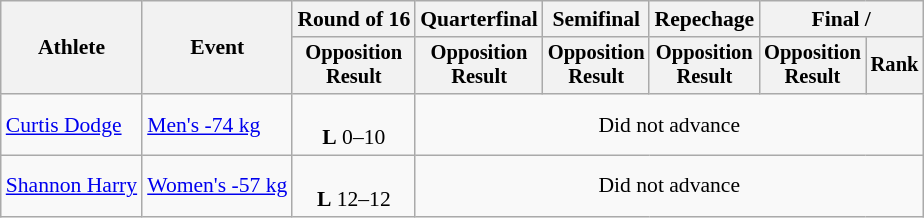<table class="wikitable" style="font-size:90%;">
<tr>
<th rowspan=2>Athlete</th>
<th rowspan=2>Event</th>
<th>Round of 16</th>
<th>Quarterfinal</th>
<th>Semifinal</th>
<th>Repechage</th>
<th colspan=2>Final / </th>
</tr>
<tr style="font-size: 95%">
<th>Opposition<br>Result</th>
<th>Opposition<br>Result</th>
<th>Opposition<br>Result</th>
<th>Opposition<br>Result</th>
<th>Opposition<br>Result</th>
<th>Rank</th>
</tr>
<tr align=center>
<td align=left><a href='#'>Curtis Dodge</a></td>
<td align=left><a href='#'>Men's -74 kg</a></td>
<td><br><strong>L</strong> 0–10 </td>
<td colspan=5>Did not advance</td>
</tr>
<tr align=center>
<td align=left><a href='#'>Shannon Harry</a></td>
<td align=left><a href='#'>Women's -57 kg</a></td>
<td><br><strong>L</strong> 12–12 </td>
<td colspan=5>Did not advance</td>
</tr>
</table>
